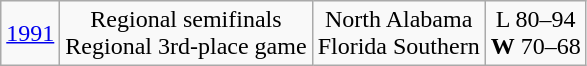<table class="wikitable">
<tr align="center">
<td><a href='#'>1991</a></td>
<td>Regional semifinals<br>Regional 3rd-place game</td>
<td>North Alabama<br>Florida Southern</td>
<td>L 80–94<br><strong>W</strong> 70–68</td>
</tr>
</table>
